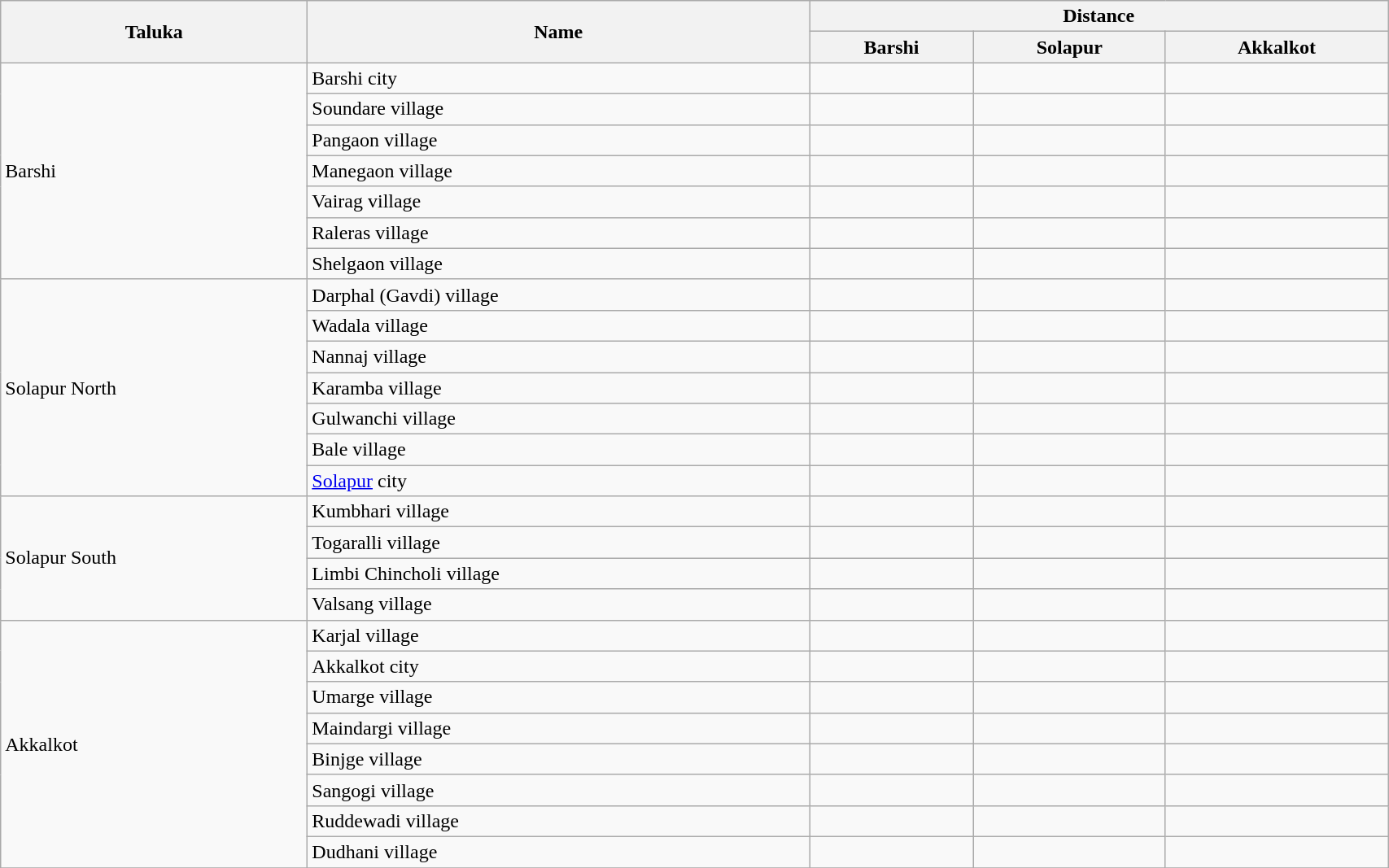<table class="wikitable" border="1" width="90%">
<tr>
<th rowspan="2">Taluka</th>
<th rowspan="2">Name</th>
<th colspan="3">Distance</th>
</tr>
<tr>
<th>Barshi</th>
<th>Solapur</th>
<th>Akkalkot</th>
</tr>
<tr>
<td rowspan="7">Barshi</td>
<td>Barshi city</td>
<td></td>
<td></td>
<td></td>
</tr>
<tr>
<td>Soundare village</td>
<td></td>
<td></td>
<td></td>
</tr>
<tr>
<td>Pangaon village</td>
<td></td>
<td></td>
<td></td>
</tr>
<tr>
<td>Manegaon village</td>
<td></td>
<td></td>
<td></td>
</tr>
<tr>
<td>Vairag village</td>
<td></td>
<td></td>
<td></td>
</tr>
<tr>
<td>Raleras village</td>
<td></td>
<td></td>
<td></td>
</tr>
<tr>
<td>Shelgaon village</td>
<td></td>
<td></td>
<td></td>
</tr>
<tr>
<td rowspan="7">Solapur North</td>
<td>Darphal (Gavdi) village</td>
<td></td>
<td></td>
<td></td>
</tr>
<tr>
<td>Wadala village</td>
<td></td>
<td></td>
<td></td>
</tr>
<tr>
<td>Nannaj village</td>
<td></td>
<td></td>
<td></td>
</tr>
<tr>
<td>Karamba village</td>
<td></td>
<td></td>
<td></td>
</tr>
<tr>
<td>Gulwanchi village</td>
<td></td>
<td></td>
<td></td>
</tr>
<tr>
<td>Bale village</td>
<td></td>
<td></td>
<td></td>
</tr>
<tr>
<td><a href='#'>Solapur</a> city</td>
<td></td>
<td></td>
<td></td>
</tr>
<tr>
<td rowspan="4">Solapur South</td>
<td>Kumbhari village</td>
<td></td>
<td></td>
<td></td>
</tr>
<tr>
<td>Togaralli village</td>
<td></td>
<td></td>
<td></td>
</tr>
<tr>
<td>Limbi Chincholi village</td>
<td></td>
<td></td>
<td></td>
</tr>
<tr>
<td>Valsang village</td>
<td></td>
<td></td>
<td></td>
</tr>
<tr>
<td rowspan="8">Akkalkot</td>
<td>Karjal village</td>
<td></td>
<td></td>
<td></td>
</tr>
<tr>
<td>Akkalkot city</td>
<td></td>
<td></td>
<td></td>
</tr>
<tr>
<td>Umarge village</td>
<td></td>
<td></td>
<td></td>
</tr>
<tr>
<td>Maindargi village</td>
<td></td>
<td></td>
<td></td>
</tr>
<tr>
<td>Binjge village</td>
<td></td>
<td></td>
<td></td>
</tr>
<tr>
<td>Sangogi village</td>
<td></td>
<td></td>
<td></td>
</tr>
<tr>
<td>Ruddewadi village</td>
<td></td>
<td></td>
<td></td>
</tr>
<tr>
<td>Dudhani village</td>
<td></td>
<td></td>
<td></td>
</tr>
<tr>
</tr>
</table>
